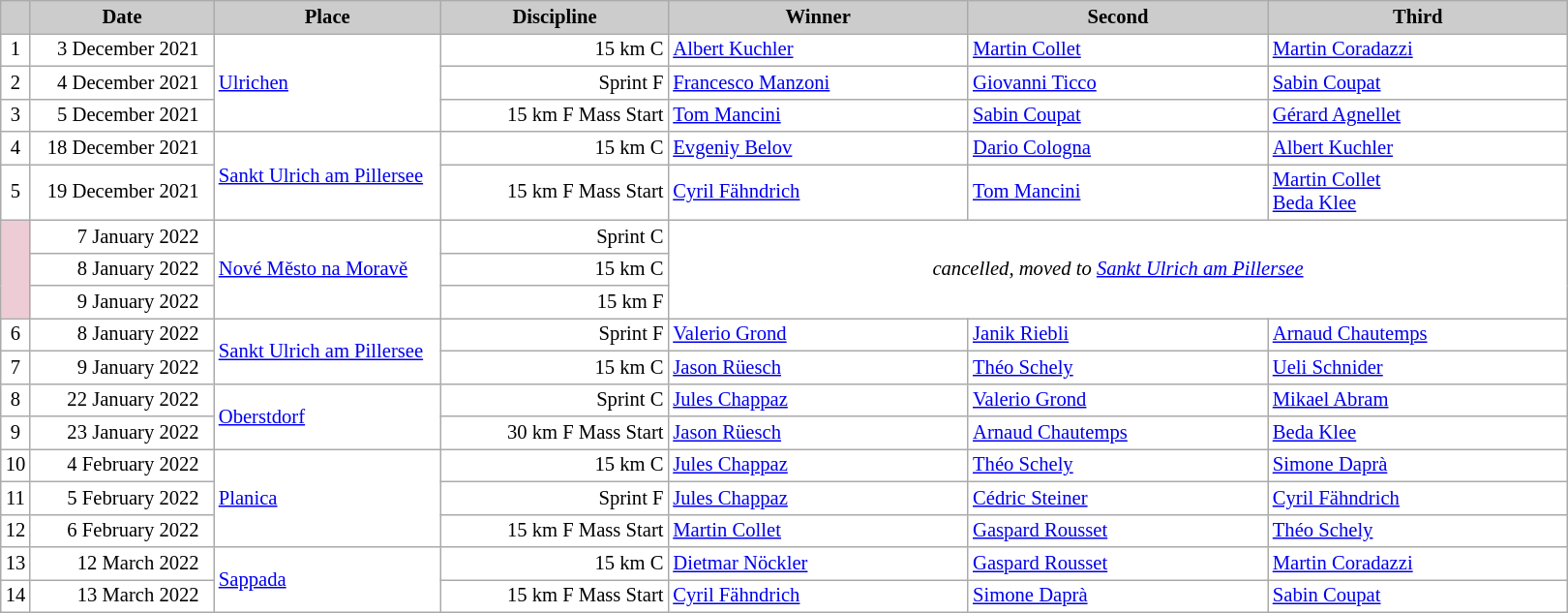<table class="wikitable plainrowheaders" style="background:#fff; font-size:86%; line-height:16px; border:grey solid 1px; border-collapse:collapse;">
<tr style="background:#ccc; text-align:center;">
<th scope="col" style="background:#ccc; width=30 px;"></th>
<th scope="col" style="background:#ccc; width:120px;">Date</th>
<th scope="col" style="background:#ccc; width:150px;">Place</th>
<th scope="col" style="background:#ccc; width:150px;">Discipline</th>
<th scope="col" style="background:#ccc; width:200px;">Winner</th>
<th scope="col" style="background:#ccc; width:200px;">Second</th>
<th scope="col" style="background:#ccc; width:200px;">Third</th>
</tr>
<tr>
<td align=center>1</td>
<td align=right>3 December 2021  </td>
<td rowspan=3> <a href='#'>Ulrichen</a></td>
<td align=right>15 km C</td>
<td> <a href='#'>Albert Kuchler</a></td>
<td> <a href='#'>Martin Collet</a></td>
<td> <a href='#'>Martin Coradazzi</a></td>
</tr>
<tr>
<td align=center>2</td>
<td align=right>4 December 2021  </td>
<td align=right>Sprint F</td>
<td> <a href='#'>Francesco Manzoni</a></td>
<td> <a href='#'>Giovanni Ticco</a></td>
<td> <a href='#'>Sabin Coupat</a></td>
</tr>
<tr>
<td align=center>3</td>
<td align=right>5 December 2021  </td>
<td align=right>15 km F Mass Start</td>
<td> <a href='#'>Tom Mancini</a></td>
<td> <a href='#'>Sabin Coupat</a></td>
<td> <a href='#'>Gérard Agnellet</a></td>
</tr>
<tr>
<td align=center>4</td>
<td align=right>18 December 2021  </td>
<td rowspan=2> <a href='#'>Sankt Ulrich am Pillersee</a></td>
<td align=right>15 km C</td>
<td> <a href='#'>Evgeniy Belov</a></td>
<td> <a href='#'>Dario Cologna</a></td>
<td> <a href='#'>Albert Kuchler</a></td>
</tr>
<tr>
<td align=center>5</td>
<td align=right>19 December 2021  </td>
<td align=right>15 km F Mass Start</td>
<td> <a href='#'>Cyril Fähndrich</a></td>
<td> <a href='#'>Tom Mancini</a></td>
<td> <a href='#'>Martin Collet</a> <br>  <a href='#'>Beda Klee</a></td>
</tr>
<tr>
<td rowspan=3 bgcolor="EDCCD5"></td>
<td align=right>7 January 2022  </td>
<td rowspan=3> <a href='#'>Nové Město na Moravě</a></td>
<td align=right>Sprint C</td>
<td rowspan=3 colspan=3 align=center><em>cancelled, moved to <a href='#'>Sankt Ulrich am Pillersee</a></em></td>
</tr>
<tr>
<td align=right>8 January 2022  </td>
<td align=right>15 km C</td>
</tr>
<tr>
<td align=right>9 January 2022  </td>
<td align=right>15 km F</td>
</tr>
<tr>
<td align=center>6</td>
<td align=right>8 January 2022  </td>
<td rowspan=2> <a href='#'>Sankt Ulrich am Pillersee</a></td>
<td align=right>Sprint F</td>
<td> <a href='#'>Valerio Grond</a></td>
<td> <a href='#'>Janik Riebli</a></td>
<td> <a href='#'>Arnaud Chautemps</a></td>
</tr>
<tr>
<td align=center>7</td>
<td align=right>9 January 2022  </td>
<td align=right>15 km C</td>
<td> <a href='#'>Jason Rüesch</a></td>
<td> <a href='#'>Théo Schely</a></td>
<td> <a href='#'>Ueli Schnider</a></td>
</tr>
<tr>
<td align=center>8</td>
<td align=right>22 January 2022  </td>
<td rowspan=2> <a href='#'>Oberstdorf</a></td>
<td align=right>Sprint C</td>
<td> <a href='#'>Jules Chappaz</a></td>
<td> <a href='#'>Valerio Grond</a></td>
<td> <a href='#'>Mikael Abram</a></td>
</tr>
<tr>
<td align=center>9</td>
<td align=right>23 January 2022  </td>
<td align=right>30 km F Mass Start</td>
<td> <a href='#'>Jason Rüesch</a></td>
<td> <a href='#'>Arnaud Chautemps</a></td>
<td> <a href='#'>Beda Klee</a></td>
</tr>
<tr>
<td align=center>10</td>
<td align=right>4 February 2022  </td>
<td rowspan=3> <a href='#'>Planica</a></td>
<td align=right>15 km C</td>
<td> <a href='#'>Jules Chappaz</a></td>
<td> <a href='#'>Théo Schely</a></td>
<td> <a href='#'>Simone Daprà</a></td>
</tr>
<tr>
<td align=center>11</td>
<td align=right>5 February 2022  </td>
<td align=right>Sprint F</td>
<td> <a href='#'>Jules Chappaz</a></td>
<td> <a href='#'>Cédric Steiner</a></td>
<td> <a href='#'>Cyril Fähndrich</a></td>
</tr>
<tr>
<td align=center>12</td>
<td align=right>6 February 2022  </td>
<td align=right>15 km F Mass Start</td>
<td> <a href='#'>Martin Collet</a></td>
<td> <a href='#'>Gaspard Rousset</a></td>
<td> <a href='#'>Théo Schely</a></td>
</tr>
<tr>
<td align=center>13</td>
<td align=right>12 March 2022  </td>
<td rowspan=2> <a href='#'>Sappada</a></td>
<td align=right>15 km C</td>
<td> <a href='#'>Dietmar Nöckler</a></td>
<td> <a href='#'>Gaspard Rousset</a></td>
<td> <a href='#'>Martin Coradazzi</a></td>
</tr>
<tr>
<td align=center>14</td>
<td align=right>13 March 2022  </td>
<td align=right>15 km F Mass Start</td>
<td> <a href='#'>Cyril Fähndrich</a></td>
<td> <a href='#'>Simone Daprà</a></td>
<td> <a href='#'>Sabin Coupat</a></td>
</tr>
</table>
